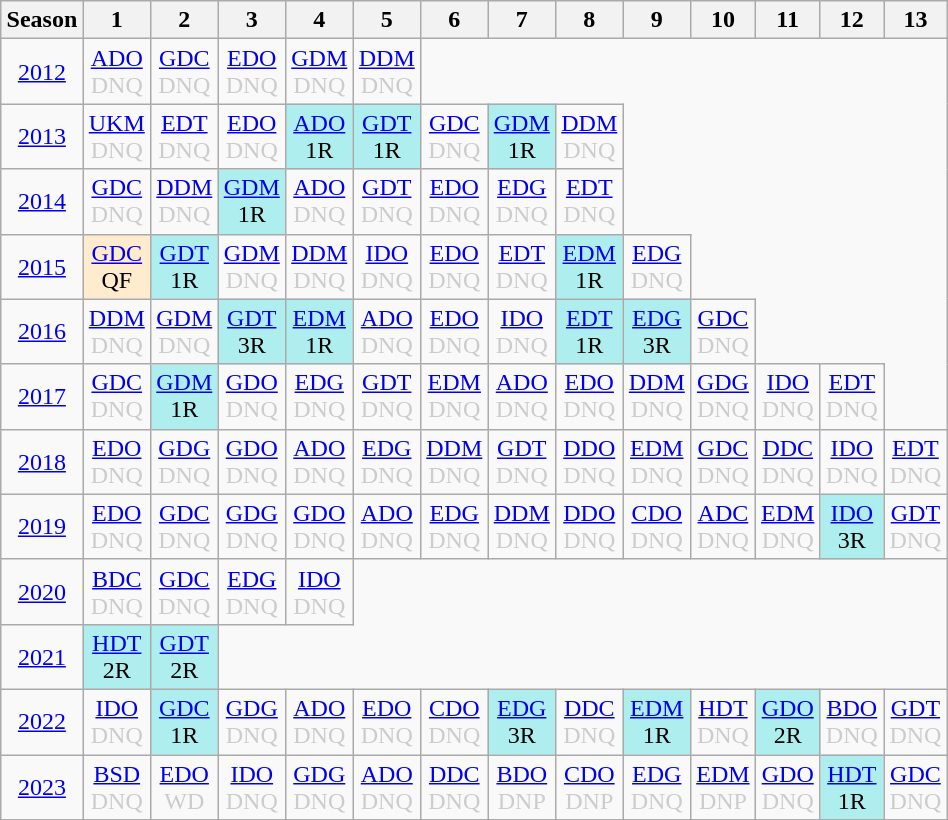<table class="wikitable" style="width:50%; margin:0">
<tr>
<th>Season</th>
<th>1</th>
<th>2</th>
<th>3</th>
<th>4</th>
<th>5</th>
<th>6</th>
<th>7</th>
<th>8</th>
<th>9</th>
<th>10</th>
<th>11</th>
<th>12</th>
<th>13</th>
</tr>
<tr>
<td style="text-align:center;"background:#efefef;"><a href='#'>2012</a></td>
<td style="text-align:center; color:#ccc;"><a href='#'>ADO</a><br>DNQ</td>
<td style="text-align:center; color:#ccc;"><a href='#'>GDC</a><br>DNQ</td>
<td style="text-align:center; color:#ccc;"><a href='#'>EDO</a><br>DNQ</td>
<td style="text-align:center; color:#ccc;"><a href='#'>GDM</a><br>DNQ</td>
<td style="text-align:center; color:#ccc;"><a href='#'>DDM</a><br>DNQ</td>
</tr>
<tr>
<td style="text-align:center;"background:#efefef;"><a href='#'>2013</a></td>
<td style="text-align:center; color:#ccc;"><a href='#'>UKM</a><br>DNQ</td>
<td style="text-align:center; color:#ccc;"><a href='#'>EDT</a><br>DNQ</td>
<td style="text-align:center; color:#ccc;"><a href='#'>EDO</a><br>DNQ</td>
<td style="text-align:center; background:#afeeee;"><a href='#'>ADO</a><br>1R</td>
<td style="text-align:center; background:#afeeee;"><a href='#'>GDT</a><br>1R</td>
<td style="text-align:center; color:#ccc;"><a href='#'>GDC</a><br>DNQ</td>
<td style="text-align:center; background:#afeeee;"><a href='#'>GDM</a><br>1R</td>
<td style="text-align:center; color:#ccc;"><a href='#'>DDM</a><br>DNQ</td>
</tr>
<tr>
<td style="text-align:center;"background:#efefef;"><a href='#'>2014</a></td>
<td style="text-align:center; color:#ccc;"><a href='#'>GDC</a><br>DNQ</td>
<td style="text-align:center; color:#ccc;"><a href='#'>DDM</a><br>DNQ</td>
<td style="text-align:center; background:#afeeee;"><a href='#'>GDM</a><br>1R</td>
<td style="text-align:center; color:#ccc;"><a href='#'>ADO</a><br>DNQ</td>
<td style="text-align:center; color:#ccc;"><a href='#'>GDT</a><br>DNQ</td>
<td style="text-align:center; color:#ccc;"><a href='#'>EDO</a><br>DNQ</td>
<td style="text-align:center; color:#ccc;"><a href='#'>EDG</a><br>DNQ</td>
<td style="text-align:center; color:#ccc;"><a href='#'>EDT</a><br>DNQ</td>
</tr>
<tr>
<td style="text-align:center;"background:#efefef;"><a href='#'>2015</a></td>
<td style="text-align:center; background:#ffebcd;"><a href='#'>GDC</a><br>QF</td>
<td style="text-align:center; background:#afeeee;"><a href='#'>GDT</a><br>1R</td>
<td style="text-align:center; color:#ccc;"><a href='#'>GDM</a><br>DNQ</td>
<td style="text-align:center; color:#ccc;"><a href='#'>DDM</a><br>DNQ</td>
<td style="text-align:center; color:#ccc;"><a href='#'>IDO</a><br>DNQ</td>
<td style="text-align:center; color:#ccc;"><a href='#'>EDO</a><br>DNQ</td>
<td style="text-align:center; color:#ccc;"><a href='#'>EDT</a><br>DNQ</td>
<td style="text-align:center; background:#afeeee;"><a href='#'>EDM</a><br>1R</td>
<td style="text-align:center; color:#ccc;"><a href='#'>EDG</a><br>DNQ</td>
</tr>
<tr>
<td style="text-align:center;"background:#efefef;"><a href='#'>2016</a></td>
<td style="text-align:center; color:#ccc;"><a href='#'>DDM</a><br>DNQ</td>
<td style="text-align:center; color:#ccc;"><a href='#'>GDM</a><br>DNQ</td>
<td style="text-align:center; background:#afeeee;"><a href='#'>GDT</a><br>3R</td>
<td style="text-align:center; background:#afeeee;"><a href='#'>EDM</a><br>1R</td>
<td style="text-align:center; color:#ccc;"><a href='#'>ADO</a><br>DNQ</td>
<td style="text-align:center; color:#ccc;"><a href='#'>EDO</a><br>DNQ</td>
<td style="text-align:center; color:#ccc;"><a href='#'>IDO</a><br>DNQ</td>
<td style="text-align:center; background:#afeeee;"><a href='#'>EDT</a><br>1R</td>
<td style="text-align:center; background:#afeeee;"><a href='#'>EDG</a><br>3R</td>
<td style="text-align:center; color:#ccc;"><a href='#'>GDC</a><br>DNQ</td>
</tr>
<tr>
<td style="text-align:center;"background:#efefef;"><a href='#'>2017</a></td>
<td style="text-align:center; color:#ccc;"><a href='#'>GDC</a><br>DNQ</td>
<td style="text-align:center; background:#afeeee;"><a href='#'>GDM</a><br>1R</td>
<td style="text-align:center; color:#ccc;"><a href='#'>GDO</a><br>DNQ</td>
<td style="text-align:center; color:#ccc;"><a href='#'>EDG</a><br>DNQ</td>
<td style="text-align:center; color:#ccc;"><a href='#'>GDT</a><br>DNQ</td>
<td style="text-align:center; color:#ccc;"><a href='#'>EDM</a><br>DNQ</td>
<td style="text-align:center; color:#ccc;"><a href='#'>ADO</a><br>DNQ</td>
<td style="text-align:center; color:#ccc;"><a href='#'>EDO</a><br>DNQ</td>
<td style="text-align:center; color:#ccc;"><a href='#'>DDM</a><br>DNQ</td>
<td style="text-align:center; color:#ccc;"><a href='#'>GDG</a><br>DNQ</td>
<td style="text-align:center; color:#ccc;"><a href='#'>IDO</a><br>DNQ</td>
<td style="text-align:center; color:#ccc;"><a href='#'>EDT</a><br>DNQ</td>
</tr>
<tr>
<td style="text-align:center;"background:#efefef;"><a href='#'>2018</a></td>
<td style="text-align:center; color:#ccc;"><a href='#'>EDO</a><br>DNQ</td>
<td style="text-align:center; color:#ccc;"><a href='#'>GDG</a><br>DNQ</td>
<td style="text-align:center; color:#ccc;"><a href='#'>GDO</a><br>DNQ</td>
<td style="text-align:center; color:#ccc;"><a href='#'>ADO</a><br>DNQ</td>
<td style="text-align:center; color:#ccc;"><a href='#'>EDG</a><br>DNQ</td>
<td style="text-align:center; color:#ccc;"><a href='#'>DDM</a><br>DNQ</td>
<td style="text-align:center; color:#ccc;"><a href='#'>GDT</a><br>DNQ</td>
<td style="text-align:center; color:#ccc;"><a href='#'>DDO</a><br>DNQ</td>
<td style="text-align:center; color:#ccc;"><a href='#'>EDM</a><br>DNQ</td>
<td style="text-align:center; color:#ccc;"><a href='#'>GDC</a><br>DNQ</td>
<td style="text-align:center; color:#ccc;"><a href='#'>DDC</a><br>DNQ</td>
<td style="text-align:center; color:#ccc;"><a href='#'>IDO</a><br>DNQ</td>
<td style="text-align:center; color:#ccc;"><a href='#'>EDT</a><br>DNQ</td>
</tr>
<tr>
<td style="text-align:center;"background:#efefef;"><a href='#'>2019</a></td>
<td style="text-align:center; color:#ccc;"><a href='#'>EDO</a><br>DNQ</td>
<td style="text-align:center; color:#ccc;"><a href='#'>GDC</a><br>DNQ</td>
<td style="text-align:center; color:#ccc;"><a href='#'>GDG</a><br>DNQ</td>
<td style="text-align:center; color:#ccc;"><a href='#'>GDO</a><br>DNQ</td>
<td style="text-align:center; color:#ccc;"><a href='#'>ADO</a><br>DNQ</td>
<td style="text-align:center; color:#ccc;"><a href='#'>EDG</a><br>DNQ</td>
<td style="text-align:center; color:#ccc;"><a href='#'>DDM</a><br>DNQ</td>
<td style="text-align:center; color:#ccc;"><a href='#'>DDO</a><br>DNQ</td>
<td style="text-align:center; color:#ccc;"><a href='#'>CDO</a><br>DNQ</td>
<td style="text-align:center; color:#ccc;"><a href='#'>ADC</a><br>DNQ</td>
<td style="text-align:center; color:#ccc;"><a href='#'>EDM</a><br>DNQ</td>
<td style="text-align:center; background:#afeeee;"><a href='#'>IDO</a><br>3R</td>
<td style="text-align:center; color:#ccc;"><a href='#'>GDT</a><br>DNQ</td>
</tr>
<tr>
<td style="text-align:center;"background:#efefef;"><a href='#'>2020</a></td>
<td style="text-align:center; color:#ccc;"><a href='#'>BDC</a><br>DNQ</td>
<td style="text-align:center; color:#ccc;"><a href='#'>GDC</a><br>DNQ</td>
<td style="text-align:center; color:#ccc;"><a href='#'>EDG</a><br>DNQ</td>
<td style="text-align:center; color:#ccc;"><a href='#'>IDO</a><br>DNQ</td>
</tr>
<tr>
<td style="text-align:center;"background:#efefef;"><a href='#'>2021</a></td>
<td style="text-align:center; background:#afeeee;"><a href='#'>HDT</a><br>2R</td>
<td style="text-align:center; background:#afeeee;"><a href='#'>GDT</a><br>2R</td>
</tr>
<tr>
<td style="text-align:center;"background:#efefef;"><a href='#'>2022</a></td>
<td style="text-align:center; color:#ccc;"><a href='#'>IDO</a><br>DNQ</td>
<td style="text-align:center; background:#afeeee;"><a href='#'>GDC</a><br>1R</td>
<td style="text-align:center; color:#ccc;"><a href='#'>GDG</a><br>DNQ</td>
<td style="text-align:center; color:#ccc;"><a href='#'>ADO</a><br>DNQ</td>
<td style="text-align:center; color:#ccc;"><a href='#'>EDO</a><br>DNQ</td>
<td style="text-align:center; color:#ccc;"><a href='#'>CDO</a><br>DNQ</td>
<td style="text-align:center; background:#afeeee;"><a href='#'>EDG</a><br>3R</td>
<td style="text-align:center; color:#ccc;"><a href='#'>DDC</a><br>DNQ</td>
<td style="text-align:center; background:#afeeee;"><a href='#'>EDM</a><br>1R</td>
<td style="text-align:center; color:#ccc;"><a href='#'>HDT</a><br>DNQ</td>
<td style="text-align:center; background:#afeeee;"><a href='#'>GDO</a><br>2R</td>
<td style="text-align:center; color:#ccc;"><a href='#'>BDO</a><br>DNQ</td>
<td style="text-align:center; color:#ccc;"><a href='#'>GDT</a><br>DNQ</td>
</tr>
<tr>
<td style="text-align:center;"background:#efefef;"><a href='#'>2023</a></td>
<td style="text-align:center; color:#ccc;"><a href='#'>BSD</a><br>DNQ</td>
<td style="text-align:center; color:#ccc;"><a href='#'>EDO</a><br>WD</td>
<td style="text-align:center; color:#ccc;"><a href='#'>IDO</a><br>DNQ</td>
<td style="text-align:center; color:#ccc;"><a href='#'>GDG</a><br>DNQ</td>
<td style="text-align:center; color:#ccc;"><a href='#'>ADO</a><br>DNQ</td>
<td style="text-align:center; color:#ccc;"><a href='#'>DDC</a><br>DNQ</td>
<td style="text-align:center; color:#ccc;"><a href='#'>BDO</a><br>DNP</td>
<td style="text-align:center; color:#ccc;"><a href='#'>CDO</a><br>DNP</td>
<td style="text-align:center; color:#ccc;"><a href='#'>EDG</a><br>DNQ</td>
<td style="text-align:center; color:#ccc;"><a href='#'>EDM</a><br>DNP</td>
<td style="text-align:center; color:#ccc;"><a href='#'>GDO</a><br>DNQ</td>
<td style="text-align:center; background:#afeeee;"><a href='#'>HDT</a><br>1R</td>
<td style="text-align:center; color:#ccc;"><a href='#'>GDC</a><br>DNQ</td>
</tr>
<tr>
</tr>
</table>
